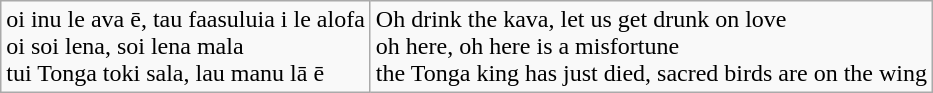<table class="wikitable">
<tr>
<td>oi inu le ava ē, tau faasuluia i le alofa<br>oi soi lena, soi lena mala<br>tui Tonga toki sala, lau manu lā ē</td>
<td>Oh drink the kava, let us get drunk on love<br>oh here, oh here is a misfortune<br>the Tonga king has just died, sacred birds are on the wing</td>
</tr>
</table>
